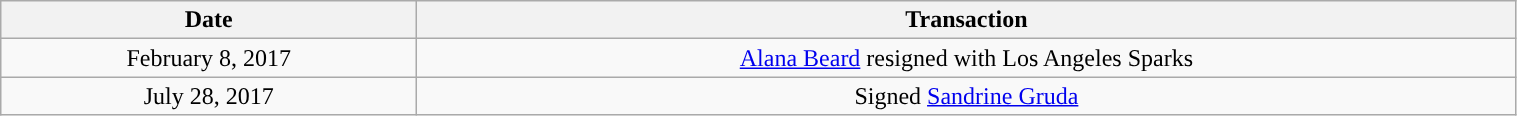<table class="wikitable" style="width:80%; text-align: center">
<tr>
<th>Date</th>
<th>Transaction</th>
</tr>
<tr>
<td>February 8, 2017</td>
<td><a href='#'>Alana Beard</a> resigned with Los Angeles Sparks </td>
</tr>
<tr>
<td>July 28, 2017</td>
<td>Signed <a href='#'>Sandrine Gruda</a></td>
</tr>
</table>
